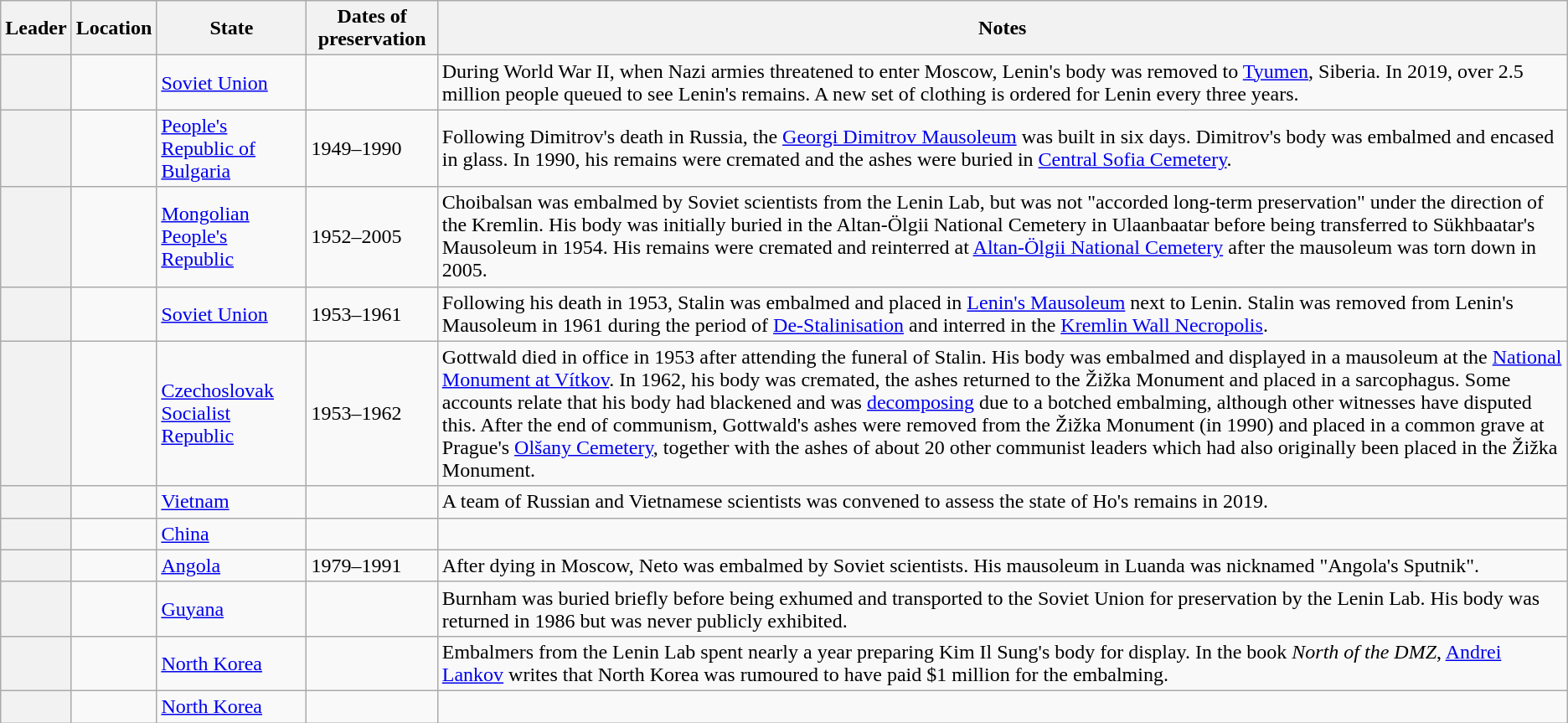<table class="sortable wikitable" style="font-size:100%;">
<tr>
<th>Leader</th>
<th>Location</th>
<th>State</th>
<th>Dates of preservation</th>
<th>Notes</th>
</tr>
<tr>
<th></th>
<td></td>
<td><a href='#'>Soviet Union</a></td>
<td></td>
<td>During World War II, when Nazi armies threatened to enter Moscow, Lenin's body was removed to <a href='#'>Tyumen</a>, Siberia. In 2019, over 2.5 million people queued to see Lenin's remains. A new set of clothing is ordered for Lenin every three years.</td>
</tr>
<tr>
<th></th>
<td></td>
<td><a href='#'>People's Republic of Bulgaria</a></td>
<td>1949–1990</td>
<td>Following Dimitrov's death in Russia, the <a href='#'>Georgi Dimitrov Mausoleum</a> was built in six days. Dimitrov's body was embalmed and encased in glass. In 1990, his remains were cremated and the ashes were buried in <a href='#'>Central Sofia Cemetery</a>.</td>
</tr>
<tr>
<th></th>
<td></td>
<td><a href='#'>Mongolian People's Republic</a></td>
<td>1952–2005</td>
<td>Choibalsan was embalmed by Soviet scientists from the Lenin Lab, but was not "accorded long-term preservation" under the direction of the Kremlin. His body was initially buried in the Altan-Ölgii National Cemetery in Ulaanbaatar before being transferred to Sükhbaatar's Mausoleum in 1954. His remains were cremated and reinterred at <a href='#'>Altan-Ölgii National Cemetery</a> after the mausoleum was torn down in 2005.</td>
</tr>
<tr>
<th></th>
<td></td>
<td><a href='#'>Soviet Union</a></td>
<td>1953–1961</td>
<td>Following his death in 1953, Stalin was embalmed and placed in <a href='#'>Lenin's Mausoleum</a> next to Lenin. Stalin was removed from Lenin's Mausoleum in 1961 during the period of <a href='#'>De-Stalinisation</a> and interred in the <a href='#'>Kremlin Wall Necropolis</a>.</td>
</tr>
<tr>
<th></th>
<td></td>
<td><a href='#'>Czechoslovak Socialist Republic</a></td>
<td>1953–1962</td>
<td>Gottwald died in office in 1953 after attending the funeral of Stalin. His body was embalmed and displayed in a mausoleum at the <a href='#'>National Monument at Vítkov</a>. In 1962, his body was cremated, the ashes returned to the Žižka Monument and placed in a sarcophagus. Some accounts relate that his body had blackened and was <a href='#'>decomposing</a> due to a botched embalming, although other witnesses have disputed this. After the end of communism, Gottwald's ashes were removed from the Žižka Monument (in 1990) and placed in a common grave at Prague's <a href='#'>Olšany Cemetery</a>, together with the ashes of about 20 other communist leaders which had also originally been placed in the Žižka Monument.</td>
</tr>
<tr>
<th></th>
<td></td>
<td><a href='#'>Vietnam</a></td>
<td></td>
<td>A team of Russian and Vietnamese scientists was convened to assess the state of Ho's remains in 2019.</td>
</tr>
<tr>
<th></th>
<td></td>
<td><a href='#'>China</a></td>
<td></td>
<td></td>
</tr>
<tr>
<th></th>
<td></td>
<td><a href='#'>Angola</a></td>
<td>1979–1991</td>
<td>After dying in Moscow, Neto was embalmed by Soviet scientists. His mausoleum in Luanda was nicknamed "Angola's Sputnik".</td>
</tr>
<tr>
<th></th>
<td></td>
<td><a href='#'>Guyana</a></td>
<td></td>
<td>Burnham was buried briefly before being exhumed and transported to the Soviet Union for preservation by the Lenin Lab. His body was returned in 1986 but was never publicly exhibited.</td>
</tr>
<tr>
<th></th>
<td></td>
<td><a href='#'>North Korea</a></td>
<td></td>
<td>Embalmers from the Lenin Lab spent nearly a year preparing Kim Il Sung's body for display. In the book <em>North of the DMZ</em>, <a href='#'>Andrei Lankov</a> writes that North Korea was rumoured to have paid $1 million for the embalming.</td>
</tr>
<tr>
<th></th>
<td></td>
<td><a href='#'>North Korea</a></td>
<td></td>
<td></td>
</tr>
</table>
